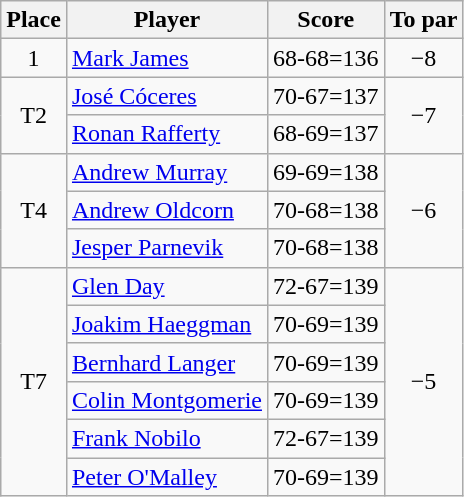<table class="wikitable">
<tr>
<th>Place</th>
<th>Player</th>
<th>Score</th>
<th>To par</th>
</tr>
<tr>
<td align=center>1</td>
<td> <a href='#'>Mark James</a></td>
<td align=center>68-68=136</td>
<td align=center>−8</td>
</tr>
<tr>
<td rowspan="2" align=center>T2</td>
<td> <a href='#'>José Cóceres</a></td>
<td align=center>70-67=137</td>
<td rowspan="2" align=center>−7</td>
</tr>
<tr>
<td> <a href='#'>Ronan Rafferty</a></td>
<td align=center>68-69=137</td>
</tr>
<tr>
<td rowspan="3" align=center>T4</td>
<td> <a href='#'>Andrew Murray</a></td>
<td align=center>69-69=138</td>
<td rowspan="3" align=center>−6</td>
</tr>
<tr>
<td> <a href='#'>Andrew Oldcorn</a></td>
<td align=center>70-68=138</td>
</tr>
<tr>
<td> <a href='#'>Jesper Parnevik</a></td>
<td align=center>70-68=138</td>
</tr>
<tr>
<td rowspan="6" align=center>T7</td>
<td> <a href='#'>Glen Day</a></td>
<td align=center>72-67=139</td>
<td rowspan="6" align=center>−5</td>
</tr>
<tr>
<td> <a href='#'>Joakim Haeggman</a></td>
<td align=center>70-69=139</td>
</tr>
<tr>
<td> <a href='#'>Bernhard Langer</a></td>
<td align=center>70-69=139</td>
</tr>
<tr>
<td> <a href='#'>Colin Montgomerie</a></td>
<td align=center>70-69=139</td>
</tr>
<tr>
<td> <a href='#'>Frank Nobilo</a></td>
<td align=center>72-67=139</td>
</tr>
<tr>
<td> <a href='#'>Peter O'Malley</a></td>
<td align=center>70-69=139</td>
</tr>
</table>
